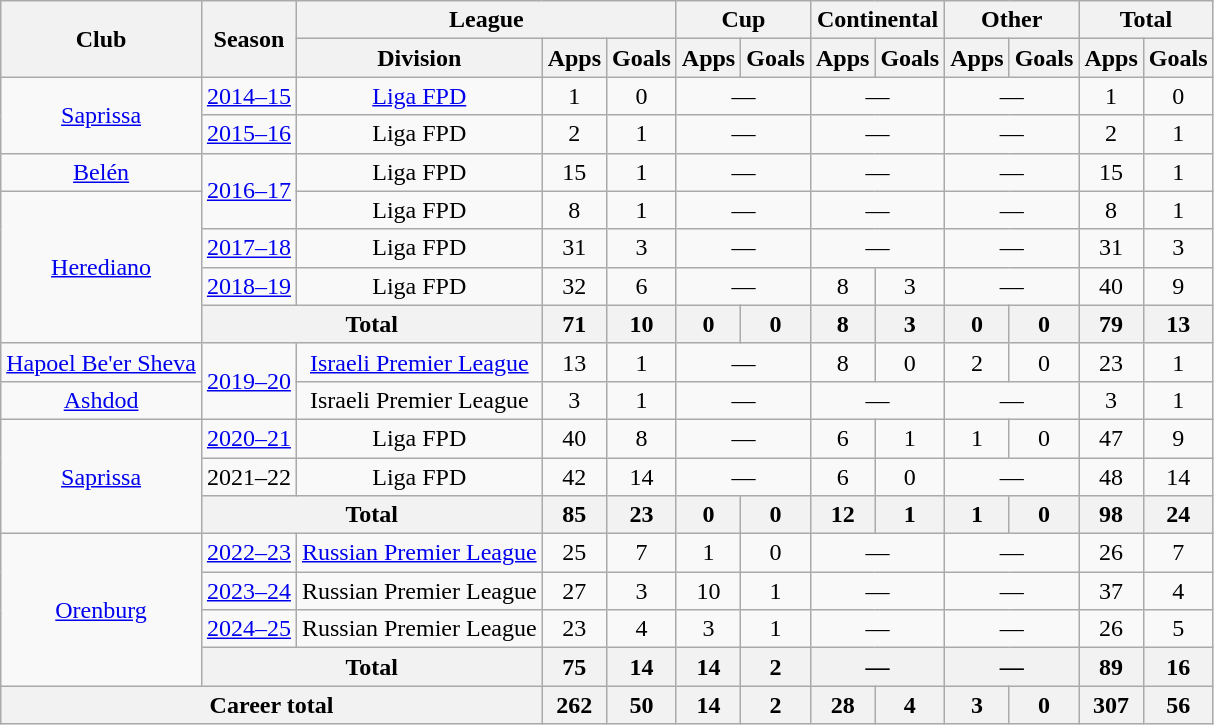<table class="wikitable" style="text-align: center;">
<tr>
<th rowspan="2">Club</th>
<th rowspan="2">Season</th>
<th colspan="3">League</th>
<th colspan="2">Cup</th>
<th colspan="2">Continental</th>
<th colspan="2">Other</th>
<th colspan="2">Total</th>
</tr>
<tr>
<th>Division</th>
<th>Apps</th>
<th>Goals</th>
<th>Apps</th>
<th>Goals</th>
<th>Apps</th>
<th>Goals</th>
<th>Apps</th>
<th>Goals</th>
<th>Apps</th>
<th>Goals</th>
</tr>
<tr>
<td rowspan="2"><a href='#'>Saprissa</a></td>
<td><a href='#'>2014–15</a></td>
<td><a href='#'>Liga FPD</a></td>
<td>1</td>
<td>0</td>
<td colspan="2">—</td>
<td colspan="2">—</td>
<td colspan="2">—</td>
<td>1</td>
<td>0</td>
</tr>
<tr>
<td><a href='#'>2015–16</a></td>
<td>Liga FPD</td>
<td>2</td>
<td>1</td>
<td colspan="2">—</td>
<td colspan="2">—</td>
<td colspan="2">—</td>
<td>2</td>
<td>1</td>
</tr>
<tr>
<td><a href='#'>Belén</a></td>
<td rowspan="2"><a href='#'>2016–17</a></td>
<td>Liga FPD</td>
<td>15</td>
<td>1</td>
<td colspan="2">—</td>
<td colspan="2">—</td>
<td colspan="2">—</td>
<td>15</td>
<td>1</td>
</tr>
<tr>
<td rowspan="4"><a href='#'>Herediano</a></td>
<td>Liga FPD</td>
<td>8</td>
<td>1</td>
<td colspan="2">—</td>
<td colspan="2">—</td>
<td colspan="2">—</td>
<td>8</td>
<td>1</td>
</tr>
<tr>
<td><a href='#'>2017–18</a></td>
<td>Liga FPD</td>
<td>31</td>
<td>3</td>
<td colspan="2">—</td>
<td colspan="2">—</td>
<td colspan="2">—</td>
<td>31</td>
<td>3</td>
</tr>
<tr>
<td><a href='#'>2018–19</a></td>
<td>Liga FPD</td>
<td>32</td>
<td>6</td>
<td colspan="2">—</td>
<td>8</td>
<td>3</td>
<td colspan="2">—</td>
<td>40</td>
<td>9</td>
</tr>
<tr>
<th colspan=2>Total</th>
<th>71</th>
<th>10</th>
<th>0</th>
<th>0</th>
<th>8</th>
<th>3</th>
<th>0</th>
<th>0</th>
<th>79</th>
<th>13</th>
</tr>
<tr>
<td><a href='#'>Hapoel Be'er Sheva</a></td>
<td rowspan="2"><a href='#'>2019–20</a></td>
<td><a href='#'>Israeli Premier League</a></td>
<td>13</td>
<td>1</td>
<td colspan="2">—</td>
<td>8</td>
<td>0</td>
<td>2</td>
<td>0</td>
<td>23</td>
<td>1</td>
</tr>
<tr>
<td><a href='#'>Ashdod</a></td>
<td>Israeli Premier League</td>
<td>3</td>
<td>1</td>
<td colspan="2">—</td>
<td colspan="2">—</td>
<td colspan="2">—</td>
<td>3</td>
<td>1</td>
</tr>
<tr>
<td rowspan="3"><a href='#'>Saprissa</a></td>
<td><a href='#'>2020–21</a></td>
<td>Liga FPD</td>
<td>40</td>
<td>8</td>
<td colspan="2">—</td>
<td>6</td>
<td>1</td>
<td>1</td>
<td>0</td>
<td>47</td>
<td>9</td>
</tr>
<tr>
<td>2021–22</td>
<td>Liga FPD</td>
<td>42</td>
<td>14</td>
<td colspan="2">—</td>
<td>6</td>
<td>0</td>
<td colspan="2">—</td>
<td>48</td>
<td>14</td>
</tr>
<tr>
<th colspan=2>Total</th>
<th>85</th>
<th>23</th>
<th>0</th>
<th>0</th>
<th>12</th>
<th>1</th>
<th>1</th>
<th>0</th>
<th>98</th>
<th>24</th>
</tr>
<tr>
<td rowspan="4"><a href='#'>Orenburg</a></td>
<td><a href='#'>2022–23</a></td>
<td><a href='#'>Russian Premier League</a></td>
<td>25</td>
<td>7</td>
<td>1</td>
<td>0</td>
<td colspan="2">—</td>
<td colspan="2">—</td>
<td>26</td>
<td>7</td>
</tr>
<tr>
<td><a href='#'>2023–24</a></td>
<td>Russian Premier League</td>
<td>27</td>
<td>3</td>
<td>10</td>
<td>1</td>
<td colspan="2">—</td>
<td colspan="2">—</td>
<td>37</td>
<td>4</td>
</tr>
<tr>
<td><a href='#'>2024–25</a></td>
<td>Russian Premier League</td>
<td>23</td>
<td>4</td>
<td>3</td>
<td>1</td>
<td colspan="2">—</td>
<td colspan="2">—</td>
<td>26</td>
<td>5</td>
</tr>
<tr>
<th colspan="2">Total</th>
<th>75</th>
<th>14</th>
<th>14</th>
<th>2</th>
<th colspan="2">—</th>
<th colspan="2">—</th>
<th>89</th>
<th>16</th>
</tr>
<tr>
<th colspan="3">Career total</th>
<th>262</th>
<th>50</th>
<th>14</th>
<th>2</th>
<th>28</th>
<th>4</th>
<th>3</th>
<th>0</th>
<th>307</th>
<th>56</th>
</tr>
</table>
